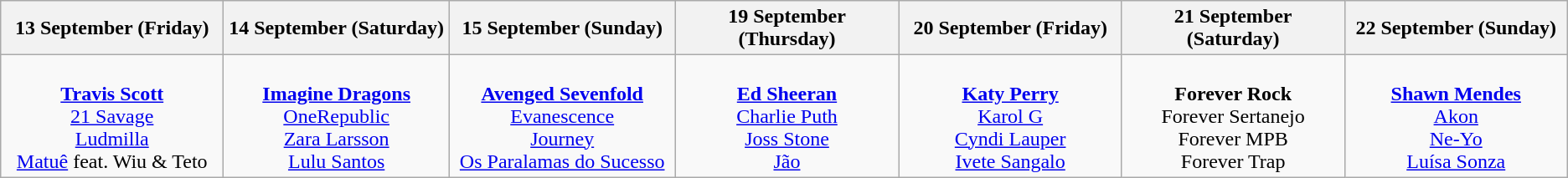<table class="wikitable">
<tr>
<th>13 September (Friday)</th>
<th>14 September (Saturday)</th>
<th>15 September (Sunday)</th>
<th>19 September (Thursday)</th>
<th>20 September (Friday)</th>
<th>21 September (Saturday)</th>
<th>22 September (Sunday)</th>
</tr>
<tr>
<td style="text-align:center; vertical-align:top; width:200px;"><br><strong><a href='#'>Travis Scott</a></strong><br>
<a href='#'>21 Savage</a><br>
<a href='#'>Ludmilla</a><br>
<a href='#'>Matuê</a> feat. Wiu & Teto</td>
<td style="text-align:center; vertical-align:top; width:200px;"><br><strong><a href='#'>Imagine Dragons</a></strong><br>
<a href='#'>OneRepublic</a><br>
<a href='#'>Zara Larsson</a><br>
<a href='#'>Lulu Santos</a></td>
<td style="text-align:center; vertical-align:top; width:200px;"><br><strong><a href='#'>Avenged Sevenfold</a></strong><br>
<a href='#'>Evanescence</a><br>
<a href='#'>Journey</a><br>
<a href='#'>Os Paralamas do Sucesso</a></td>
<td style="text-align:center; vertical-align:top; width:200px;"><br><strong><a href='#'>Ed Sheeran</a></strong><br>
<a href='#'>Charlie Puth</a><br>
<a href='#'>Joss Stone</a><br>
<a href='#'>Jão</a></td>
<td style="text-align:center; vertical-align:top; width:200px;"><br><strong><a href='#'>Katy Perry</a></strong><br>
<a href='#'>Karol G</a><br>
<a href='#'>Cyndi Lauper</a><br>
<a href='#'>Ivete Sangalo</a></td>
<td style="text-align:center; vertical-align:top; width:200px;"><br><strong>Forever Rock</strong><br>
Forever Sertanejo<br>
Forever MPB<br>
Forever Trap</td>
<td style="text-align:center; vertical-align:top; width:200px;"><br><strong><a href='#'>Shawn Mendes</a></strong><br>
<a href='#'>Akon</a><br>
<a href='#'>Ne-Yo</a><br>
<a href='#'>Luísa Sonza</a></td>
</tr>
</table>
